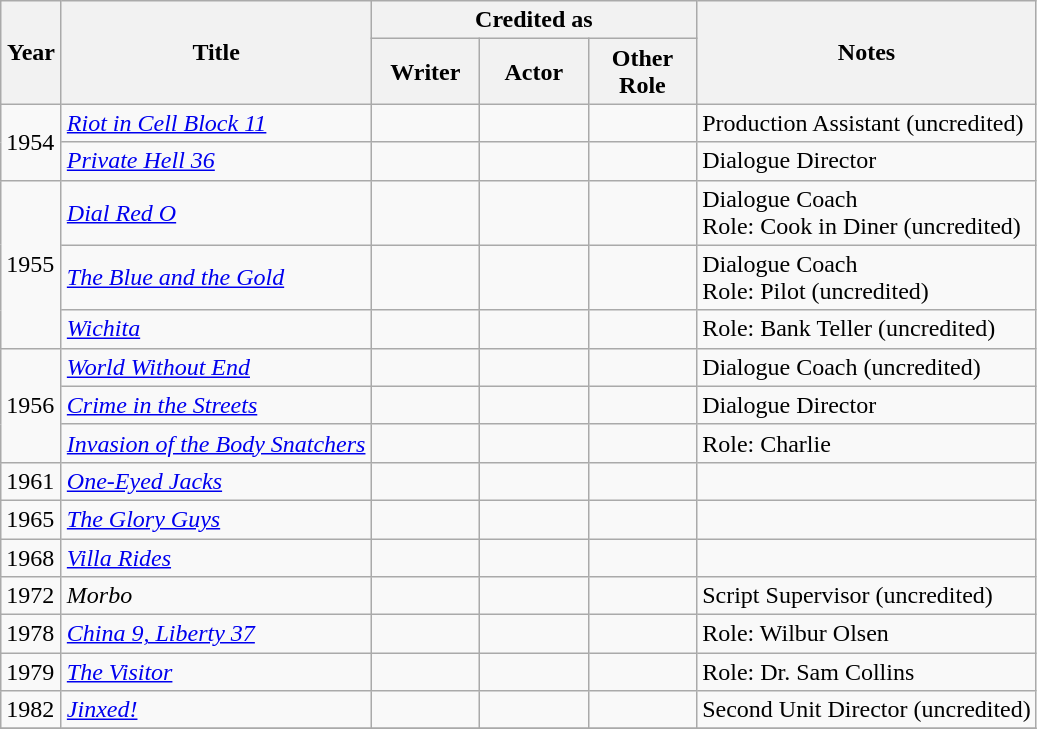<table class="wikitable sortable">
<tr>
<th rowspan="2" width="33">Year</th>
<th rowspan="2">Title</th>
<th colspan="3">Credited as</th>
<th rowspan="2">Notes</th>
</tr>
<tr>
<th width="65">Writer</th>
<th width="65">Actor</th>
<th width="65">Other Role</th>
</tr>
<tr>
<td rowspan="2">1954</td>
<td><em><a href='#'>Riot in Cell Block 11</a></em></td>
<td></td>
<td></td>
<td></td>
<td>Production Assistant (uncredited)</td>
</tr>
<tr>
<td><em><a href='#'>Private Hell 36</a></em></td>
<td></td>
<td></td>
<td></td>
<td>Dialogue Director</td>
</tr>
<tr>
<td rowspan="3">1955</td>
<td><em><a href='#'>Dial Red O</a></em></td>
<td></td>
<td></td>
<td></td>
<td>Dialogue Coach<br>Role: Cook in Diner (uncredited)</td>
</tr>
<tr>
<td><em><a href='#'>The Blue and the Gold</a></em></td>
<td></td>
<td></td>
<td></td>
<td>Dialogue Coach<br>Role: Pilot (uncredited)</td>
</tr>
<tr>
<td><em><a href='#'>Wichita</a></em></td>
<td></td>
<td></td>
<td></td>
<td>Role: Bank Teller (uncredited)</td>
</tr>
<tr>
<td rowspan="3">1956</td>
<td><em><a href='#'>World Without End</a></em></td>
<td></td>
<td></td>
<td></td>
<td>Dialogue Coach (uncredited)</td>
</tr>
<tr>
<td><em><a href='#'>Crime in the Streets</a></em></td>
<td></td>
<td></td>
<td></td>
<td>Dialogue Director</td>
</tr>
<tr>
<td><em><a href='#'>Invasion of the Body Snatchers</a></em></td>
<td></td>
<td></td>
<td></td>
<td>Role: Charlie</td>
</tr>
<tr>
<td>1961</td>
<td><em><a href='#'>One-Eyed Jacks</a></em></td>
<td></td>
<td></td>
<td></td>
<td></td>
</tr>
<tr>
<td>1965</td>
<td><em><a href='#'>The Glory Guys</a></em></td>
<td></td>
<td></td>
<td></td>
<td></td>
</tr>
<tr>
<td>1968</td>
<td><em><a href='#'>Villa Rides</a></em></td>
<td></td>
<td></td>
<td></td>
<td></td>
</tr>
<tr>
<td>1972</td>
<td><em>Morbo</em></td>
<td></td>
<td></td>
<td></td>
<td>Script Supervisor (uncredited)</td>
</tr>
<tr>
<td>1978</td>
<td><em><a href='#'>China 9, Liberty 37</a></em></td>
<td></td>
<td></td>
<td></td>
<td>Role: Wilbur Olsen</td>
</tr>
<tr>
<td>1979</td>
<td><em><a href='#'>The Visitor</a></em></td>
<td></td>
<td></td>
<td></td>
<td>Role: Dr. Sam Collins</td>
</tr>
<tr>
<td>1982</td>
<td><em><a href='#'>Jinxed!</a></em></td>
<td></td>
<td></td>
<td></td>
<td>Second Unit Director (uncredited)</td>
</tr>
<tr>
</tr>
</table>
